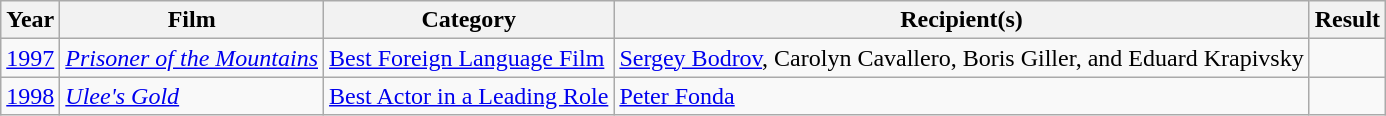<table class="wikitable sortable">
<tr>
<th>Year</th>
<th>Film</th>
<th>Category</th>
<th>Recipient(s)</th>
<th>Result</th>
</tr>
<tr>
<td><a href='#'>1997</a></td>
<td><em><a href='#'>Prisoner of the Mountains</a></em></td>
<td><a href='#'>Best Foreign Language Film</a></td>
<td><a href='#'>Sergey Bodrov</a>, Carolyn Cavallero, Boris Giller, and Eduard Krapivsky</td>
<td></td>
</tr>
<tr>
<td><a href='#'>1998</a></td>
<td><em><a href='#'>Ulee's Gold</a></em></td>
<td><a href='#'>Best Actor in a Leading Role</a></td>
<td><a href='#'>Peter Fonda</a></td>
<td></td>
</tr>
</table>
